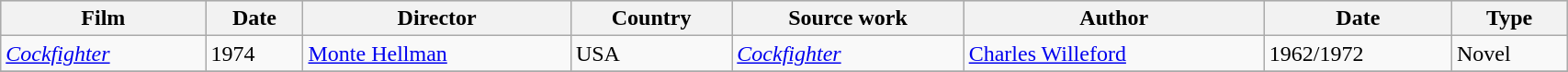<table class="wikitable" style=width:90%>
<tr style="background:#CCCCCC;">
<th>Film</th>
<th>Date</th>
<th>Director</th>
<th>Country</th>
<th>Source work</th>
<th>Author</th>
<th>Date</th>
<th>Type</th>
</tr>
<tr>
<td><em><a href='#'>Cockfighter</a></em></td>
<td>1974</td>
<td><a href='#'>Monte Hellman</a></td>
<td>USA</td>
<td><em><a href='#'>Cockfighter</a></em></td>
<td><a href='#'>Charles Willeford</a></td>
<td>1962/1972</td>
<td>Novel</td>
</tr>
<tr>
</tr>
</table>
